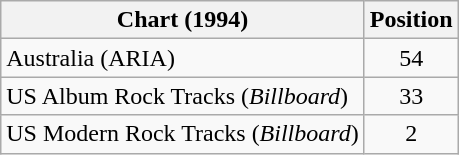<table class="wikitable sortable">
<tr>
<th>Chart (1994)</th>
<th>Position</th>
</tr>
<tr>
<td>Australia (ARIA)</td>
<td align="center">54</td>
</tr>
<tr>
<td>US Album Rock Tracks (<em>Billboard</em>)</td>
<td align="center">33</td>
</tr>
<tr>
<td>US Modern Rock Tracks (<em>Billboard</em>)</td>
<td align="center">2</td>
</tr>
</table>
